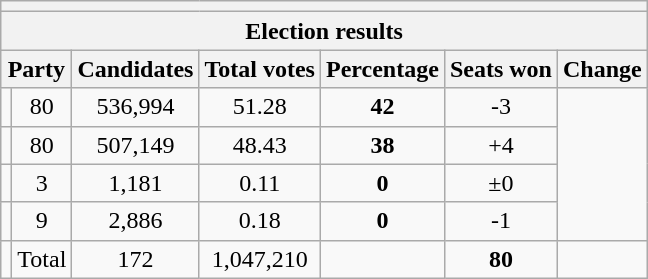<table class=wikitable>
<tr>
<th colspan=7></th>
</tr>
<tr>
<th colspan=7>Election results</th>
</tr>
<tr>
<th colspan=2>Party</th>
<th align=center>Candidates</th>
<th align=right>Total votes</th>
<th align=right>Percentage</th>
<th align=center>Seats won</th>
<th align=center>Change</th>
</tr>
<tr>
<td></td>
<td align=center>80</td>
<td align=center>536,994</td>
<td align=center>51.28</td>
<td align=center><strong>42</strong></td>
<td align=center>-3</td>
</tr>
<tr>
<td></td>
<td align=center>80</td>
<td align=center>507,149</td>
<td align=center>48.43</td>
<td align=center><strong>38</strong></td>
<td align=center>+4</td>
</tr>
<tr>
<td></td>
<td align=center>3</td>
<td align=center>1,181</td>
<td align=center>0.11</td>
<td align=center><strong>0</strong></td>
<td align=center>±0</td>
</tr>
<tr>
<td></td>
<td align=center>9</td>
<td align=center>2,886</td>
<td align=center>0.18</td>
<td align=center><strong>0</strong></td>
<td align=center>-1</td>
</tr>
<tr>
<td></td>
<td>Total</td>
<td align=center>172</td>
<td align=center>1,047,210</td>
<td align=center></td>
<td align=center><strong>80</strong></td>
<td align=center></td>
</tr>
</table>
